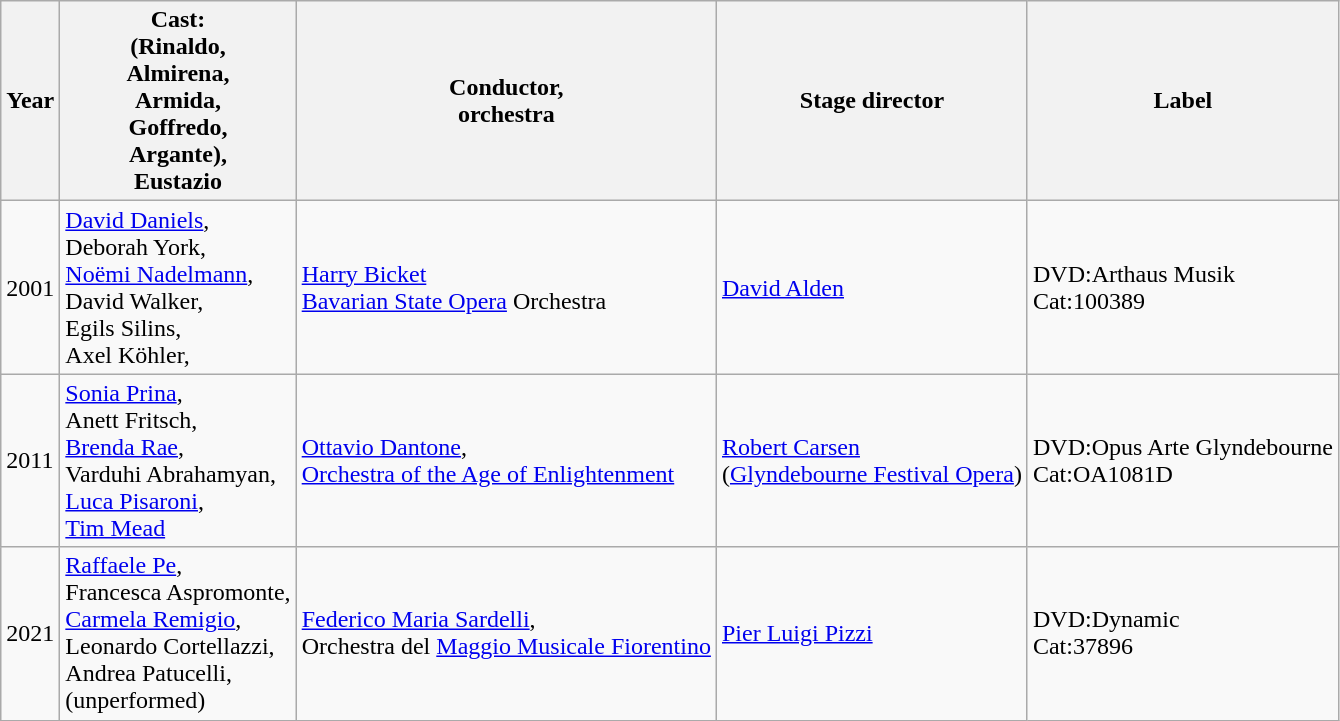<table class="wikitable">
<tr>
<th>Year</th>
<th>Cast:<br>(Rinaldo,<br>Almirena,<br>Armida,<br>Goffredo,<br>Argante),<br>Eustazio</th>
<th>Conductor,<br>orchestra</th>
<th>Stage director</th>
<th>Label</th>
</tr>
<tr>
<td>2001</td>
<td><a href='#'>David Daniels</a>,<br>Deborah York,<br><a href='#'>Noëmi Nadelmann</a>,<br>David Walker,<br>Egils Silins,<br>Axel Köhler,<br></td>
<td><a href='#'>Harry Bicket</a><br><a href='#'>Bavarian State Opera</a> Orchestra</td>
<td><a href='#'>David Alden</a></td>
<td>DVD:Arthaus Musik<br>Cat:100389</td>
</tr>
<tr>
<td>2011</td>
<td><a href='#'>Sonia Prina</a>,<br>Anett Fritsch,<br><a href='#'>Brenda Rae</a>,<br>Varduhi Abrahamyan,<br><a href='#'>Luca Pisaroni</a>,<br><a href='#'>Tim Mead</a></td>
<td><a href='#'>Ottavio Dantone</a>,<br><a href='#'>Orchestra of the Age of Enlightenment</a></td>
<td><a href='#'>Robert Carsen</a><br>(<a href='#'>Glyndebourne Festival Opera</a>)</td>
<td>DVD:Opus Arte Glyndebourne<br>Cat:OA1081D</td>
</tr>
<tr>
<td>2021</td>
<td><a href='#'>Raffaele Pe</a>,<br>Francesca Aspromonte,<br><a href='#'>Carmela Remigio</a>,<br>Leonardo Cortellazzi,<br>Andrea Patucelli,<br>(unperformed)</td>
<td><a href='#'>Federico Maria Sardelli</a>,<br>Orchestra del <a href='#'>Maggio Musicale Fiorentino</a></td>
<td><a href='#'>Pier Luigi Pizzi</a><br></td>
<td>DVD:Dynamic<br>Cat:37896</td>
</tr>
</table>
